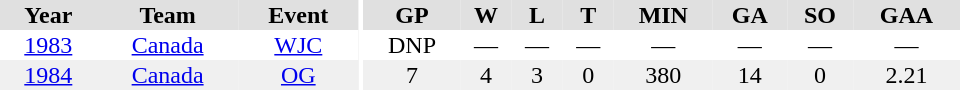<table border="0" cellpadding="1" cellspacing="0" ID="Table3" style="text-align:center; width:40em">
<tr ALIGN="center" bgcolor="#e0e0e0">
<th>Year</th>
<th>Team</th>
<th>Event</th>
<th rowspan="99" bgcolor="#ffffff"></th>
<th>GP</th>
<th>W</th>
<th>L</th>
<th>T</th>
<th>MIN</th>
<th>GA</th>
<th>SO</th>
<th>GAA</th>
</tr>
<tr>
<td><a href='#'>1983</a></td>
<td><a href='#'>Canada</a></td>
<td><a href='#'>WJC</a></td>
<td>DNP</td>
<td>—</td>
<td>—</td>
<td>—</td>
<td>—</td>
<td>—</td>
<td>—</td>
<td>—</td>
</tr>
<tr bgcolor="#f0f0f0">
<td><a href='#'>1984</a></td>
<td><a href='#'>Canada</a></td>
<td><a href='#'>OG</a></td>
<td>7</td>
<td>4</td>
<td>3</td>
<td>0</td>
<td>380</td>
<td>14</td>
<td>0</td>
<td>2.21</td>
</tr>
</table>
